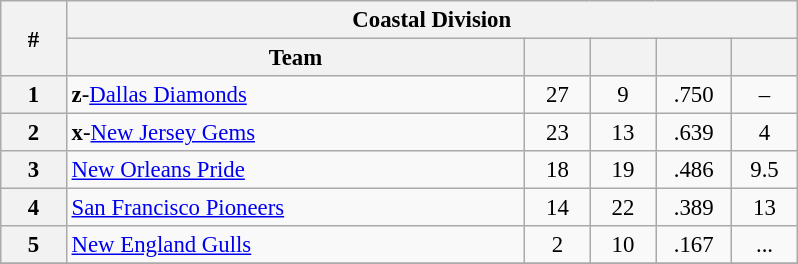<table class="wikitable" style="width:35em; font-size:95%; text-align:center">
<tr>
<th width="5%" rowspan=2>#</th>
<th colspan="5" style="text-align:center">Coastal Division</th>
</tr>
<tr>
<th width="35%">Team</th>
<th width="5%"></th>
<th width="5%"></th>
<th width="5%"></th>
<th width="5%"></th>
</tr>
<tr>
<th>1</th>
<td style="text-align:left;"><strong>z</strong>-<a href='#'>Dallas Diamonds</a></td>
<td>27</td>
<td>9</td>
<td>.750</td>
<td>–</td>
</tr>
<tr>
<th>2</th>
<td style="text-align:left;"><strong>x</strong>-<a href='#'>New Jersey Gems</a></td>
<td>23</td>
<td>13</td>
<td>.639</td>
<td>4</td>
</tr>
<tr>
<th>3</th>
<td style="text-align:left;"><a href='#'>New Orleans Pride</a></td>
<td>18</td>
<td>19</td>
<td>.486</td>
<td>9.5</td>
</tr>
<tr>
<th>4</th>
<td style="text-align:left;"><a href='#'>San Francisco Pioneers</a></td>
<td>14</td>
<td>22</td>
<td>.389</td>
<td>13</td>
</tr>
<tr>
<th>5</th>
<td style="text-align:left;"><a href='#'>New England Gulls</a></td>
<td>2</td>
<td>10</td>
<td>.167</td>
<td>...</td>
</tr>
<tr>
</tr>
</table>
